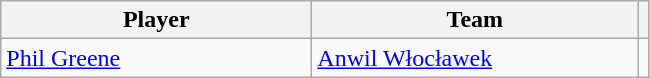<table class="wikitable">
<tr>
<th style="width:200px;">Player</th>
<th style="width:210px;">Team</th>
<th></th>
</tr>
<tr>
<td> <a href='#'>Phil Greene</a></td>
<td> <a href='#'>Anwil Włocławek</a></td>
<td style="text-align:center;"></td>
</tr>
</table>
